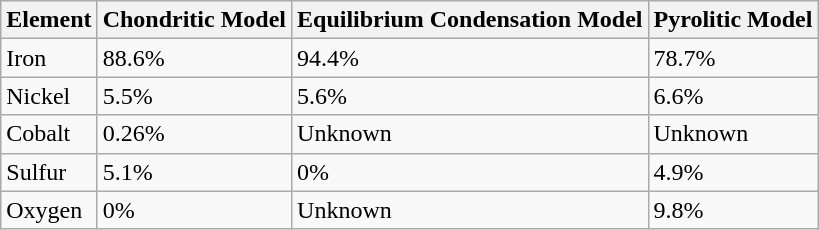<table class="wikitable">
<tr>
<th>Element</th>
<th>Chondritic Model</th>
<th>Equilibrium Condensation Model</th>
<th>Pyrolitic Model</th>
</tr>
<tr>
<td>Iron</td>
<td>88.6%</td>
<td>94.4%</td>
<td>78.7%</td>
</tr>
<tr>
<td>Nickel</td>
<td>5.5%</td>
<td>5.6%</td>
<td>6.6%</td>
</tr>
<tr>
<td>Cobalt</td>
<td>0.26%</td>
<td>Unknown</td>
<td>Unknown</td>
</tr>
<tr>
<td>Sulfur</td>
<td>5.1%</td>
<td>0%</td>
<td>4.9%</td>
</tr>
<tr>
<td>Oxygen</td>
<td>0%</td>
<td>Unknown</td>
<td>9.8%</td>
</tr>
</table>
